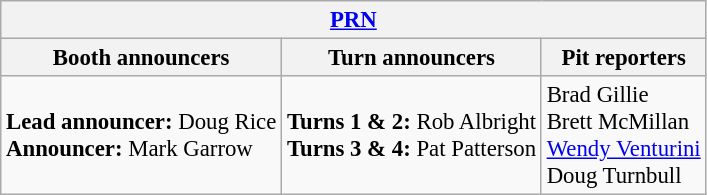<table class="wikitable" style="font-size: 95%">
<tr>
<th colspan="3"><a href='#'>PRN</a></th>
</tr>
<tr>
<th>Booth announcers</th>
<th>Turn announcers</th>
<th>Pit reporters</th>
</tr>
<tr>
<td><strong>Lead announcer:</strong> Doug Rice<br><strong>Announcer:</strong> Mark Garrow<br></td>
<td><strong>Turns 1 & 2:</strong> Rob Albright<br><strong>Turns 3 & 4:</strong> Pat Patterson</td>
<td>Brad Gillie<br>Brett McMillan<br><a href='#'>Wendy Venturini</a><br>Doug Turnbull</td>
</tr>
</table>
